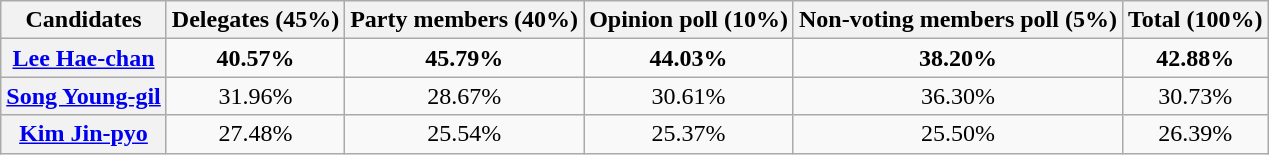<table class="wikitable" style="text-align:center;">
<tr>
<th>Candidates</th>
<th>Delegates (45%)</th>
<th>Party members (40%)</th>
<th>Opinion poll (10%)</th>
<th>Non-voting members poll (5%)</th>
<th>Total (100%)</th>
</tr>
<tr>
<th><a href='#'>Lee Hae-chan</a></th>
<td><strong>40.57%</strong></td>
<td><strong>45.79%</strong></td>
<td><strong>44.03%</strong></td>
<td><strong>38.20%</strong></td>
<td><strong>42.88%</strong></td>
</tr>
<tr>
<th><a href='#'>Song Young-gil</a></th>
<td>31.96%</td>
<td>28.67%</td>
<td>30.61%</td>
<td>36.30%</td>
<td>30.73%</td>
</tr>
<tr>
<th><a href='#'>Kim Jin-pyo</a></th>
<td>27.48%</td>
<td>25.54%</td>
<td>25.37%</td>
<td>25.50%</td>
<td>26.39%</td>
</tr>
</table>
